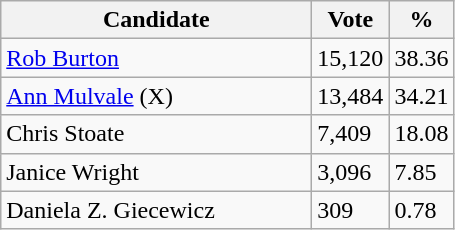<table class="wikitable">
<tr>
<th bgcolor="#DDDDFF" width="200px">Candidate</th>
<th bgcolor="#DDDDFF">Vote</th>
<th bgcolor="#DDDDFF">%</th>
</tr>
<tr>
<td><a href='#'>Rob Burton</a></td>
<td>15,120</td>
<td>38.36</td>
</tr>
<tr>
<td><a href='#'>Ann Mulvale</a> (X)</td>
<td>13,484</td>
<td>34.21</td>
</tr>
<tr>
<td>Chris Stoate</td>
<td>7,409</td>
<td>18.08</td>
</tr>
<tr>
<td>Janice Wright</td>
<td>3,096</td>
<td>7.85</td>
</tr>
<tr>
<td>Daniela Z. Giecewicz</td>
<td>309</td>
<td>0.78</td>
</tr>
</table>
